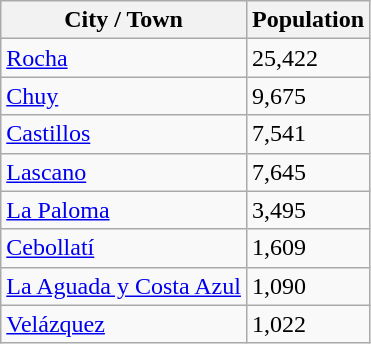<table class="wikitable">
<tr>
<th>City / Town</th>
<th>Population</th>
</tr>
<tr>
<td><a href='#'>Rocha</a></td>
<td>25,422</td>
</tr>
<tr>
<td><a href='#'>Chuy</a></td>
<td>9,675</td>
</tr>
<tr>
<td><a href='#'>Castillos</a></td>
<td>7,541</td>
</tr>
<tr>
<td><a href='#'>Lascano</a></td>
<td>7,645</td>
</tr>
<tr>
<td><a href='#'>La Paloma</a></td>
<td>3,495</td>
</tr>
<tr>
<td><a href='#'>Cebollatí</a></td>
<td>1,609</td>
</tr>
<tr>
<td><a href='#'>La Aguada y Costa Azul</a></td>
<td>1,090</td>
</tr>
<tr>
<td><a href='#'>Velázquez</a></td>
<td>1,022</td>
</tr>
</table>
